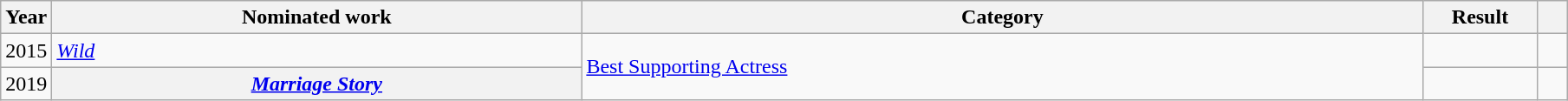<table class="wikitable sortable">
<tr>
<th scope="col" style="width:1em;">Year</th>
<th scope="col" style="width:25em;">Nominated work</th>
<th scope="col" style="width:40em;">Category</th>
<th scope="col" style="width:5em;">Result</th>
<th scope="col" style="width:1em;"class="unsortable"></th>
</tr>
<tr>
<td>2015</td>
<td><em><a href='#'>Wild</a></em></td>
<td rowspan="2"><a href='#'>Best Supporting Actress</a></td>
<td></td>
<td></td>
</tr>
<tr>
<td>2019</td>
<th><em><a href='#'>Marriage Story</a></em></th>
<td></td>
<td></td>
</tr>
</table>
